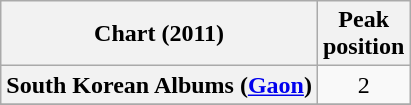<table class="wikitable sortable plainrowheaders">
<tr>
<th scope="col">Chart (2011)</th>
<th scope="col">Peak<br>position</th>
</tr>
<tr>
<th scope="row">South Korean Albums (<a href='#'>Gaon</a>)</th>
<td style="text-align:center;">2</td>
</tr>
<tr>
</tr>
</table>
